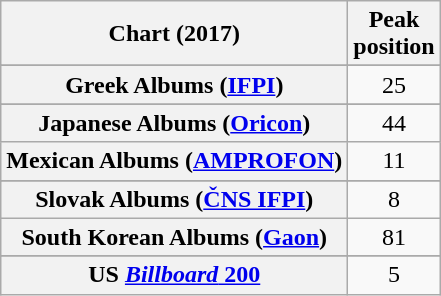<table class="wikitable sortable plainrowheaders" style="text-align:center">
<tr>
<th scope="col">Chart (2017)</th>
<th scope="col">Peak<br> position</th>
</tr>
<tr>
</tr>
<tr>
</tr>
<tr>
</tr>
<tr>
</tr>
<tr>
</tr>
<tr>
</tr>
<tr>
</tr>
<tr>
</tr>
<tr>
</tr>
<tr>
</tr>
<tr>
<th scope="row">Greek Albums (<a href='#'>IFPI</a>)</th>
<td>25</td>
</tr>
<tr>
</tr>
<tr>
</tr>
<tr>
</tr>
<tr>
<th scope="row">Japanese Albums (<a href='#'>Oricon</a>)</th>
<td>44</td>
</tr>
<tr>
<th scope="row">Mexican Albums (<a href='#'>AMPROFON</a>)</th>
<td>11</td>
</tr>
<tr>
</tr>
<tr>
</tr>
<tr>
</tr>
<tr>
</tr>
<tr>
</tr>
<tr>
<th scope="row">Slovak Albums (<a href='#'>ČNS IFPI</a>)</th>
<td>8</td>
</tr>
<tr>
<th scope="row">South Korean Albums (<a href='#'>Gaon</a>)</th>
<td>81</td>
</tr>
<tr>
</tr>
<tr>
</tr>
<tr>
</tr>
<tr>
</tr>
<tr>
<th scope="row">US <a href='#'><em>Billboard</em> 200</a></th>
<td>5</td>
</tr>
</table>
